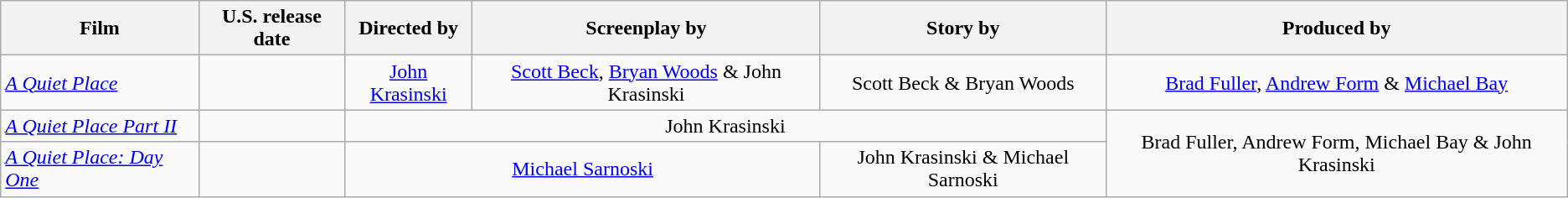<table class="wikitable plainrowheaders" style="text-align:center;">
<tr>
<th>Film</th>
<th>U.S. release date</th>
<th>Directed by</th>
<th>Screenplay by</th>
<th>Story by</th>
<th>Produced by</th>
</tr>
<tr>
<td style="text-align:left"><em><a href='#'>A Quiet Place</a></em></td>
<td style="text-align:left"></td>
<td><a href='#'>John Krasinski</a></td>
<td><a href='#'>Scott Beck</a>, <a href='#'>Bryan Woods</a> & John Krasinski</td>
<td>Scott Beck & Bryan Woods</td>
<td><a href='#'>Brad Fuller</a>, <a href='#'>Andrew Form</a> & <a href='#'>Michael Bay</a></td>
</tr>
<tr>
<td style="text-align:left"><em><a href='#'>A Quiet Place Part II</a></em></td>
<td style="text-align:left"></td>
<td colspan="3">John Krasinski</td>
<td rowspan="2">Brad Fuller, Andrew Form, Michael Bay & John Krasinski</td>
</tr>
<tr>
<td style="text-align:left"><em><a href='#'>A Quiet Place: Day One</a></em></td>
<td style="text-align:left"></td>
<td colspan="2"><a href='#'>Michael Sarnoski</a></td>
<td>John Krasinski & Michael Sarnoski</td>
</tr>
</table>
